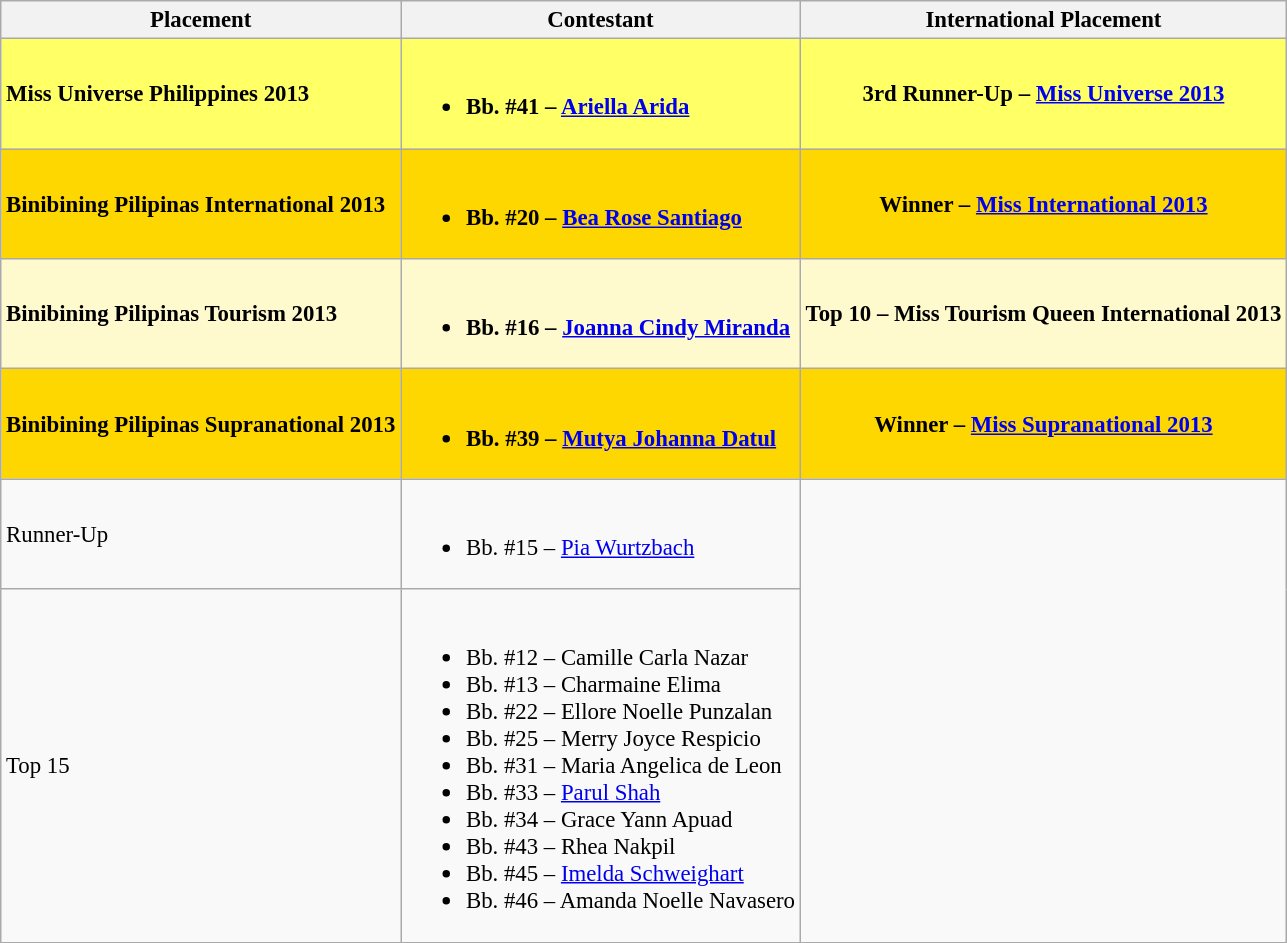<table class="wikitable sortable" style="font-size: 95%;">
<tr>
<th>Placement</th>
<th>Contestant</th>
<th>International Placement</th>
</tr>
<tr>
<td style="background:#FFFF66;"><strong>Miss Universe Philippines 2013</strong></td>
<td style="background:#FFFF66;"><br><ul><li><strong>Bb. #41 – <a href='#'>Ariella Arida</a></strong></li></ul></td>
<th style="background:#FFFF66;"><strong>3rd Runner-Up – <a href='#'>Miss Universe 2013</a></strong></th>
</tr>
<tr>
<td style="background:gold;"><strong>Binibining Pilipinas International 2013</strong></td>
<td style="background:gold;"><br><ul><li><strong>Bb. #20 – <a href='#'>Bea Rose Santiago</a></strong></li></ul></td>
<th style="background:gold;"><strong>Winner – <a href='#'>Miss International 2013</a> </strong></th>
</tr>
<tr>
<td style="background:#FFFACD;"><strong>Binibining Pilipinas Tourism 2013</strong></td>
<td style="background:#FFFACD;"><br><ul><li><strong>Bb. #16 – <a href='#'>Joanna Cindy Miranda</a></strong></li></ul></td>
<th style="background:#FFFACD;"><strong> Top 10 – Miss Tourism Queen International 2013</strong></th>
</tr>
<tr>
<td style="background:gold;"><strong>Binibining Pilipinas Supranational 2013</strong></td>
<td style="background:gold;"><br><ul><li><strong>Bb. #39 – <a href='#'>Mutya Johanna Datul</a></strong></li></ul></td>
<th style="background:gold;"><strong>Winner – <a href='#'>Miss Supranational 2013</a></strong></th>
</tr>
<tr>
<td>Runner-Up</td>
<td><br><ul><li>Bb. #15 – <a href='#'>Pia Wurtzbach</a></li></ul></td>
</tr>
<tr>
<td rowspan="14">Top 15</td>
<td><br><ul><li>Bb. #12 – Camille Carla Nazar</li><li>Bb. #13 – Charmaine Elima</li><li>Bb. #22 – Ellore Noelle Punzalan</li><li>Bb. #25 – Merry Joyce Respicio</li><li>Bb. #31 – Maria Angelica de Leon</li><li>Bb. #33 – <a href='#'>Parul Shah</a></li><li>Bb. #34 – Grace Yann Apuad</li><li>Bb. #43 – Rhea Nakpil</li><li>Bb. #45 – <a href='#'>Imelda Schweighart</a></li><li>Bb. #46 – Amanda Noelle Navasero</li></ul></td>
</tr>
</table>
